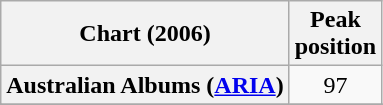<table class="wikitable sortable plainrowheaders" style="text-align:center">
<tr>
<th scope="col">Chart (2006)</th>
<th scope="col">Peak<br>position</th>
</tr>
<tr>
<th scope="row">Australian Albums (<a href='#'>ARIA</a>)</th>
<td>97</td>
</tr>
<tr>
</tr>
<tr>
</tr>
<tr>
</tr>
<tr>
</tr>
</table>
